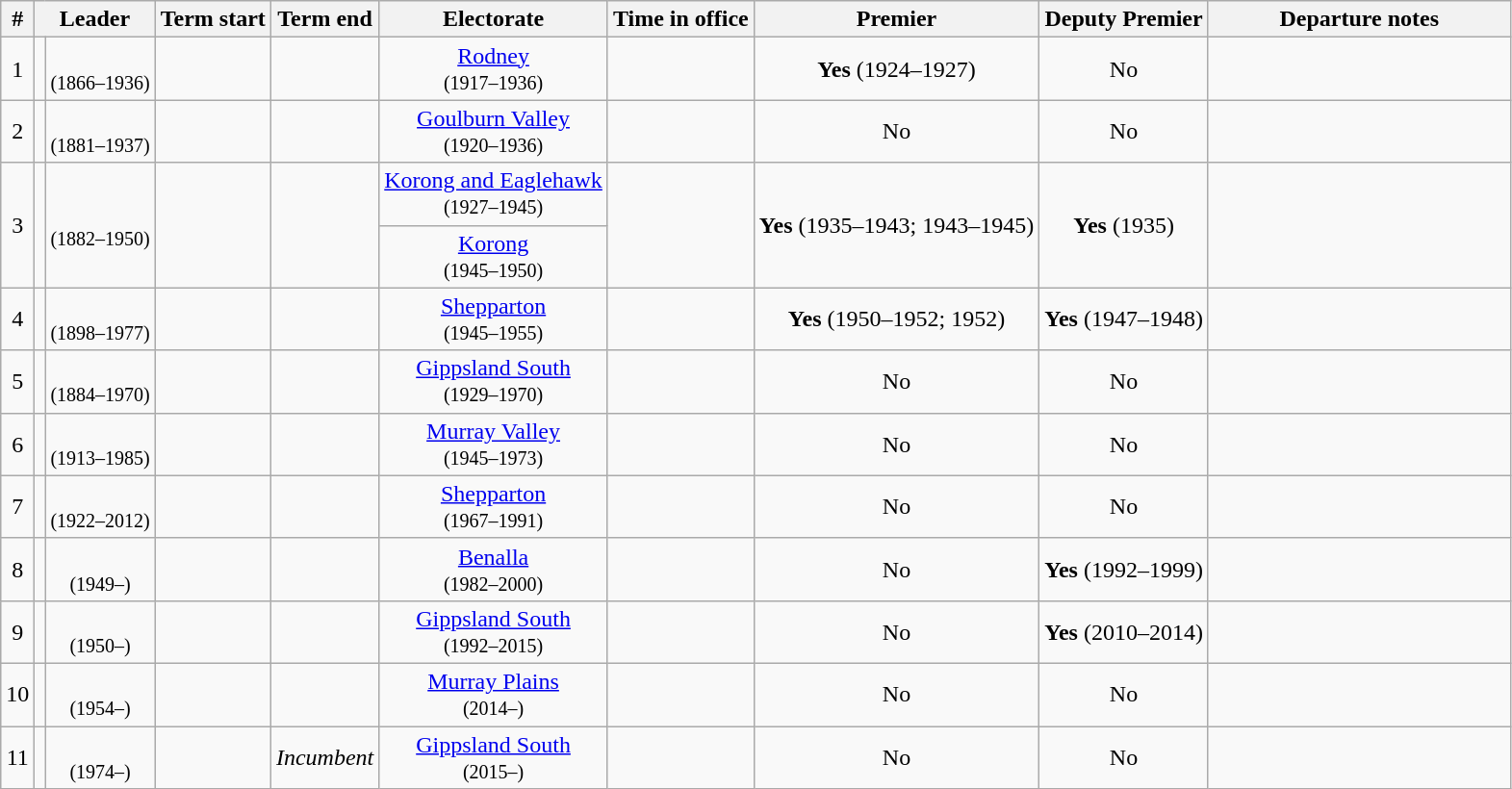<table class="wikitable sortable">
<tr>
<th>#</th>
<th colspan=2>Leader</th>
<th>Term start</th>
<th>Term end</th>
<th>Electorate</th>
<th>Time in office</th>
<th>Premier</th>
<th>Deputy Premier</th>
<th width=20%>Departure notes</th>
</tr>
<tr align=center>
<td>1</td>
<td></td>
<td><br><small>(1866–1936)</small></td>
<td></td>
<td></td>
<td><a href='#'>Rodney</a><br><small>(1917–1936)</small></td>
<td></td>
<td><strong>Yes</strong> (1924–1927)</td>
<td>No</td>
<td></td>
</tr>
<tr align=center>
<td>2</td>
<td></td>
<td><br><small>(1881–1937)</small></td>
<td></td>
<td></td>
<td><a href='#'>Goulburn Valley</a><br><small>(1920–1936)</small></td>
<td></td>
<td>No</td>
<td>No</td>
<td></td>
</tr>
<tr align=center>
<td rowspan=2>3</td>
<td rowspan=2></td>
<td rowspan=2><br><small>(1882–1950)</small></td>
<td rowspan=2></td>
<td rowspan=2></td>
<td><a href='#'>Korong and Eaglehawk</a><br><small>(1927–1945)</small></td>
<td rowspan=2></td>
<td rowspan=2><strong>Yes</strong> (1935–1943; 1943–1945)</td>
<td rowspan=2><strong>Yes</strong> (1935)</td>
<td rowspan=2></td>
</tr>
<tr align=center>
<td><a href='#'>Korong</a><br><small>(1945–1950)</small></td>
</tr>
<tr align=center>
<td>4</td>
<td></td>
<td><br><small>(1898–1977)</small></td>
<td></td>
<td></td>
<td><a href='#'>Shepparton</a><br><small>(1945–1955)</small></td>
<td></td>
<td><strong>Yes</strong> (1950–1952; 1952)</td>
<td><strong>Yes</strong> (1947–1948)</td>
<td></td>
</tr>
<tr align=center>
<td>5</td>
<td></td>
<td><br><small>(1884–1970)</small></td>
<td></td>
<td></td>
<td><a href='#'>Gippsland South</a><br><small>(1929–1970)</small></td>
<td></td>
<td>No</td>
<td>No</td>
<td></td>
</tr>
<tr align=center>
<td>6</td>
<td></td>
<td><br><small>(1913–1985)</small></td>
<td></td>
<td></td>
<td><a href='#'>Murray Valley</a><br><small>(1945–1973)</small></td>
<td></td>
<td>No</td>
<td>No</td>
<td></td>
</tr>
<tr align=center>
<td>7</td>
<td></td>
<td><br><small>(1922–2012)</small></td>
<td></td>
<td></td>
<td><a href='#'>Shepparton</a><br><small>(1967–1991)</small></td>
<td><strong></strong></td>
<td>No</td>
<td>No</td>
<td></td>
</tr>
<tr align=center>
<td>8</td>
<td></td>
<td><br><small>(1949–)</small></td>
<td></td>
<td></td>
<td><a href='#'>Benalla</a><br><small>(1982–2000)</small></td>
<td></td>
<td>No</td>
<td><strong>Yes</strong> (1992–1999)</td>
<td></td>
</tr>
<tr align=center>
<td>9</td>
<td></td>
<td><br><small>(1950–)</small></td>
<td></td>
<td></td>
<td><a href='#'>Gippsland South</a><br><small>(1992–2015)</small></td>
<td></td>
<td>No</td>
<td><strong>Yes</strong> (2010–2014)</td>
<td></td>
</tr>
<tr align=center>
<td>10</td>
<td></td>
<td><br><small>(1954–)</small></td>
<td></td>
<td></td>
<td><a href='#'>Murray Plains</a><br><small>(2014–)</small></td>
<td></td>
<td>No</td>
<td>No</td>
<td></td>
</tr>
<tr align=center>
<td>11</td>
<td></td>
<td><br><small>(1974–)</small></td>
<td></td>
<td><em>Incumbent</em></td>
<td><a href='#'>Gippsland South</a><br><small>(2015–)</small></td>
<td></td>
<td>No</td>
<td>No</td>
<td></td>
</tr>
</table>
